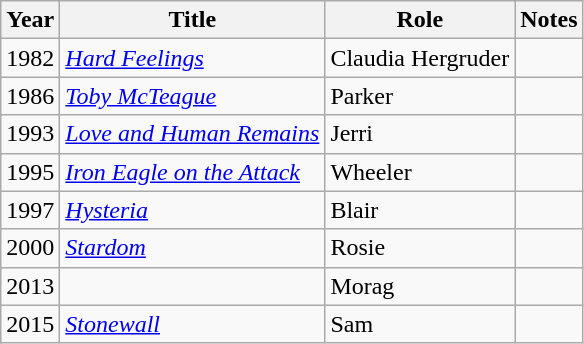<table class="wikitable sortable">
<tr>
<th>Year</th>
<th>Title</th>
<th>Role</th>
<th class="unsortable">Notes</th>
</tr>
<tr>
<td>1982</td>
<td><em><a href='#'>Hard Feelings</a></em></td>
<td>Claudia Hergruder</td>
<td></td>
</tr>
<tr>
<td>1986</td>
<td><em><a href='#'>Toby McTeague</a></em></td>
<td>Parker</td>
<td></td>
</tr>
<tr>
<td>1993</td>
<td><em><a href='#'>Love and Human Remains</a></em></td>
<td>Jerri</td>
<td></td>
</tr>
<tr>
<td>1995</td>
<td><em><a href='#'>Iron Eagle on the Attack</a></em></td>
<td>Wheeler</td>
<td></td>
</tr>
<tr>
<td>1997</td>
<td><em><a href='#'>Hysteria</a></em></td>
<td>Blair</td>
<td></td>
</tr>
<tr>
<td>2000</td>
<td><em><a href='#'>Stardom</a></em></td>
<td>Rosie</td>
<td></td>
</tr>
<tr>
<td>2013</td>
<td><em></em></td>
<td>Morag</td>
<td></td>
</tr>
<tr>
<td>2015</td>
<td><em><a href='#'>Stonewall</a></em></td>
<td>Sam</td>
<td></td>
</tr>
</table>
